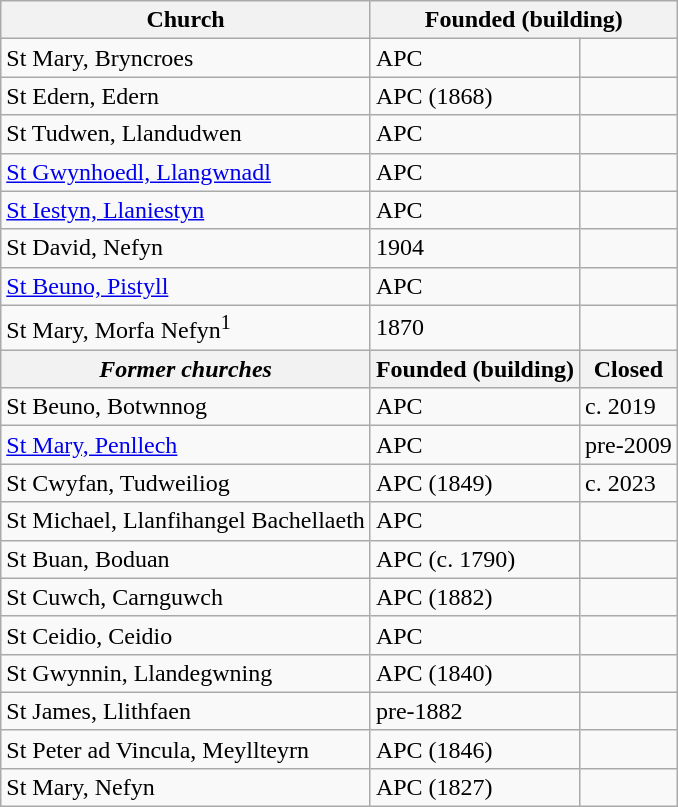<table class="wikitable">
<tr>
<th>Church</th>
<th colspan="2">Founded (building)</th>
</tr>
<tr>
<td>St Mary, Bryncroes</td>
<td>APC</td>
<td></td>
</tr>
<tr>
<td>St Edern, Edern</td>
<td>APC (1868)</td>
<td></td>
</tr>
<tr>
<td>St Tudwen, Llandudwen</td>
<td>APC</td>
<td></td>
</tr>
<tr>
<td><a href='#'>St Gwynhoedl, Llangwnadl</a></td>
<td>APC</td>
<td></td>
</tr>
<tr>
<td><a href='#'>St Iestyn, Llaniestyn</a></td>
<td>APC</td>
<td></td>
</tr>
<tr>
<td>St David, Nefyn</td>
<td>1904</td>
<td></td>
</tr>
<tr>
<td><a href='#'>St Beuno, Pistyll</a></td>
<td>APC</td>
<td></td>
</tr>
<tr>
<td>St Mary, Morfa Nefyn<sup>1</sup></td>
<td>1870</td>
<td></td>
</tr>
<tr>
<th><em>Former churches</em></th>
<th>Founded (building)</th>
<th>Closed</th>
</tr>
<tr>
<td>St Beuno, Botwnnog</td>
<td>APC</td>
<td>c. 2019</td>
</tr>
<tr>
<td><a href='#'>St Mary, Penllech</a></td>
<td>APC</td>
<td>pre-2009</td>
</tr>
<tr>
<td>St Cwyfan, Tudweiliog</td>
<td>APC (1849)</td>
<td>c. 2023</td>
</tr>
<tr>
<td>St Michael, Llanfihangel Bachellaeth</td>
<td>APC</td>
<td></td>
</tr>
<tr>
<td>St Buan, Boduan</td>
<td>APC (c. 1790)</td>
<td></td>
</tr>
<tr>
<td>St Cuwch, Carnguwch</td>
<td>APC (1882)</td>
<td></td>
</tr>
<tr>
<td>St Ceidio, Ceidio</td>
<td>APC</td>
<td></td>
</tr>
<tr>
<td>St Gwynnin, Llandegwning</td>
<td>APC (1840)</td>
<td></td>
</tr>
<tr>
<td>St James, Llithfaen</td>
<td>pre-1882</td>
<td></td>
</tr>
<tr>
<td>St Peter ad Vincula, Meyllteyrn</td>
<td>APC (1846)</td>
<td></td>
</tr>
<tr>
<td>St Mary, Nefyn</td>
<td>APC (1827)</td>
<td></td>
</tr>
</table>
